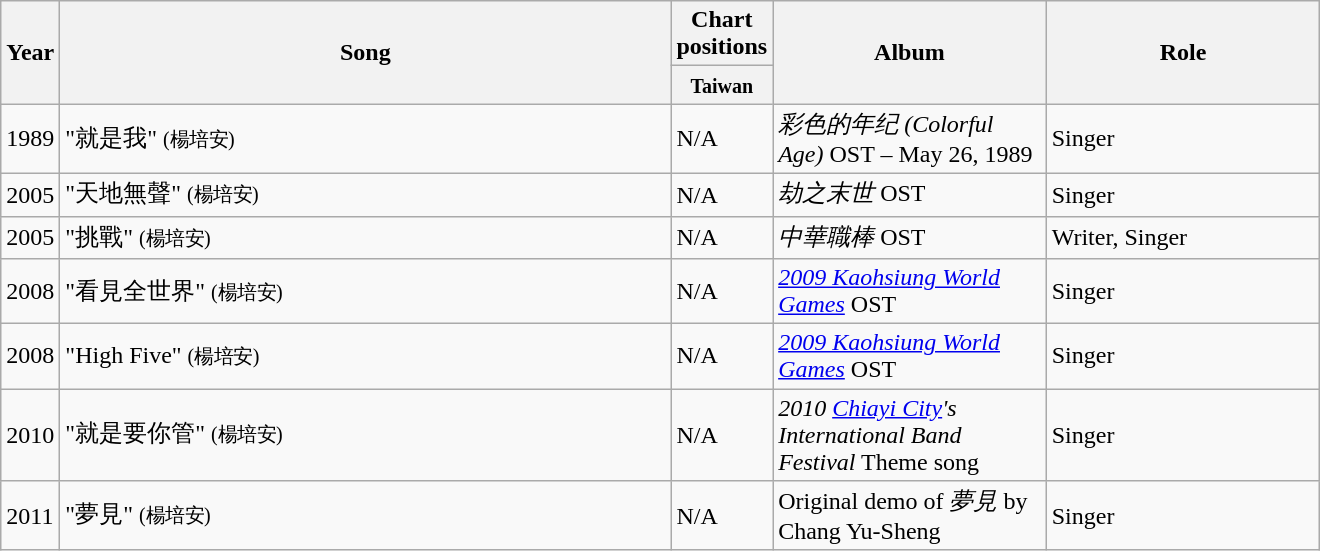<table class="wikitable">
<tr text-align:center;">
<th style="width:25px;" rowspan="2">Year</th>
<th style="width:400px;" rowspan="2">Song</th>
<th>Chart positions</th>
<th style="width:175px;" rowspan="2">Album</th>
<th style="width:175px;" rowspan="2">Role</th>
</tr>
<tr>
<th style="width:30px;"><small>Taiwan</small></th>
</tr>
<tr>
<td>1989</td>
<td>"就是我" <small>(楊培安)</small></td>
<td>N/A</td>
<td><em>彩色的年纪 (Colorful Age)</em> OST – May 26, 1989</td>
<td>Singer</td>
</tr>
<tr>
<td>2005</td>
<td>"天地無聲" <small>(楊培安) </small></td>
<td>N/A</td>
<td><em>劫之末世</em> OST</td>
<td>Singer</td>
</tr>
<tr>
<td>2005</td>
<td>"挑戰" <small>(楊培安) </small></td>
<td>N/A</td>
<td><em>中華職棒</em> OST</td>
<td>Writer, Singer</td>
</tr>
<tr>
<td>2008</td>
<td>"看見全世界" <small>(楊培安) </small></td>
<td>N/A</td>
<td><em><a href='#'>2009 Kaohsiung World Games</a></em> OST</td>
<td>Singer</td>
</tr>
<tr>
<td>2008</td>
<td>"High Five" <small>(楊培安) </small></td>
<td>N/A</td>
<td><em><a href='#'>2009 Kaohsiung World Games</a></em> OST</td>
<td>Singer</td>
</tr>
<tr>
<td>2010</td>
<td>"就是要你管" <small>(楊培安) </small></td>
<td>N/A</td>
<td><em>2010 <a href='#'>Chiayi City</a>'s International Band Festival</em> Theme song</td>
<td>Singer</td>
</tr>
<tr>
<td>2011</td>
<td>"夢見" <small>(楊培安) </small></td>
<td>N/A</td>
<td>Original demo of <em>夢見</em> by Chang Yu-Sheng</td>
<td>Singer</td>
</tr>
</table>
